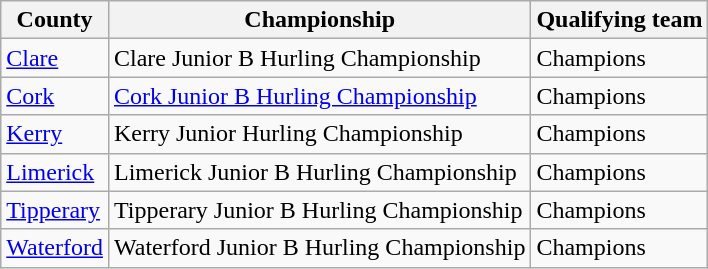<table class=wikitable>
<tr>
<th>County</th>
<th>Championship</th>
<th>Qualifying team</th>
</tr>
<tr>
<td><a href='#'>Clare</a></td>
<td>Clare Junior B Hurling Championship</td>
<td>Champions</td>
</tr>
<tr>
<td><a href='#'>Cork</a></td>
<td><a href='#'>Cork Junior B Hurling Championship</a></td>
<td>Champions</td>
</tr>
<tr>
<td><a href='#'>Kerry</a></td>
<td>Kerry Junior Hurling Championship</td>
<td>Champions</td>
</tr>
<tr>
<td><a href='#'>Limerick</a></td>
<td>Limerick Junior B Hurling Championship</td>
<td>Champions</td>
</tr>
<tr>
<td><a href='#'>Tipperary</a></td>
<td>Tipperary Junior B Hurling Championship</td>
<td>Champions</td>
</tr>
<tr>
<td><a href='#'>Waterford</a></td>
<td>Waterford Junior B Hurling Championship</td>
<td>Champions</td>
</tr>
</table>
